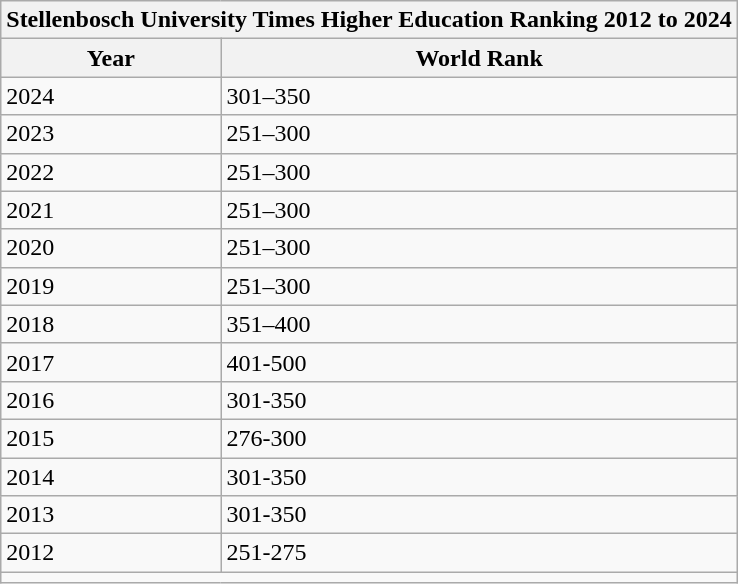<table class="wikitable">
<tr>
<th colspan="2"><strong>Stellenbosch University Times Higher Education Ranking 2012 to 2024</strong></th>
</tr>
<tr>
<th>Year</th>
<th>World Rank</th>
</tr>
<tr>
<td>2024</td>
<td>301–350</td>
</tr>
<tr>
<td>2023</td>
<td>251–300</td>
</tr>
<tr>
<td>2022</td>
<td>251–300</td>
</tr>
<tr>
<td>2021</td>
<td>251–300</td>
</tr>
<tr>
<td>2020</td>
<td>251–300</td>
</tr>
<tr>
<td>2019</td>
<td>251–300</td>
</tr>
<tr>
<td>2018</td>
<td>351–400</td>
</tr>
<tr>
<td>2017</td>
<td>401-500</td>
</tr>
<tr>
<td>2016</td>
<td>301-350</td>
</tr>
<tr>
<td>2015</td>
<td>276-300</td>
</tr>
<tr>
<td>2014</td>
<td>301-350</td>
</tr>
<tr>
<td>2013</td>
<td>301-350</td>
</tr>
<tr>
<td>2012</td>
<td>251-275</td>
</tr>
<tr>
<td colspan="2"></td>
</tr>
</table>
